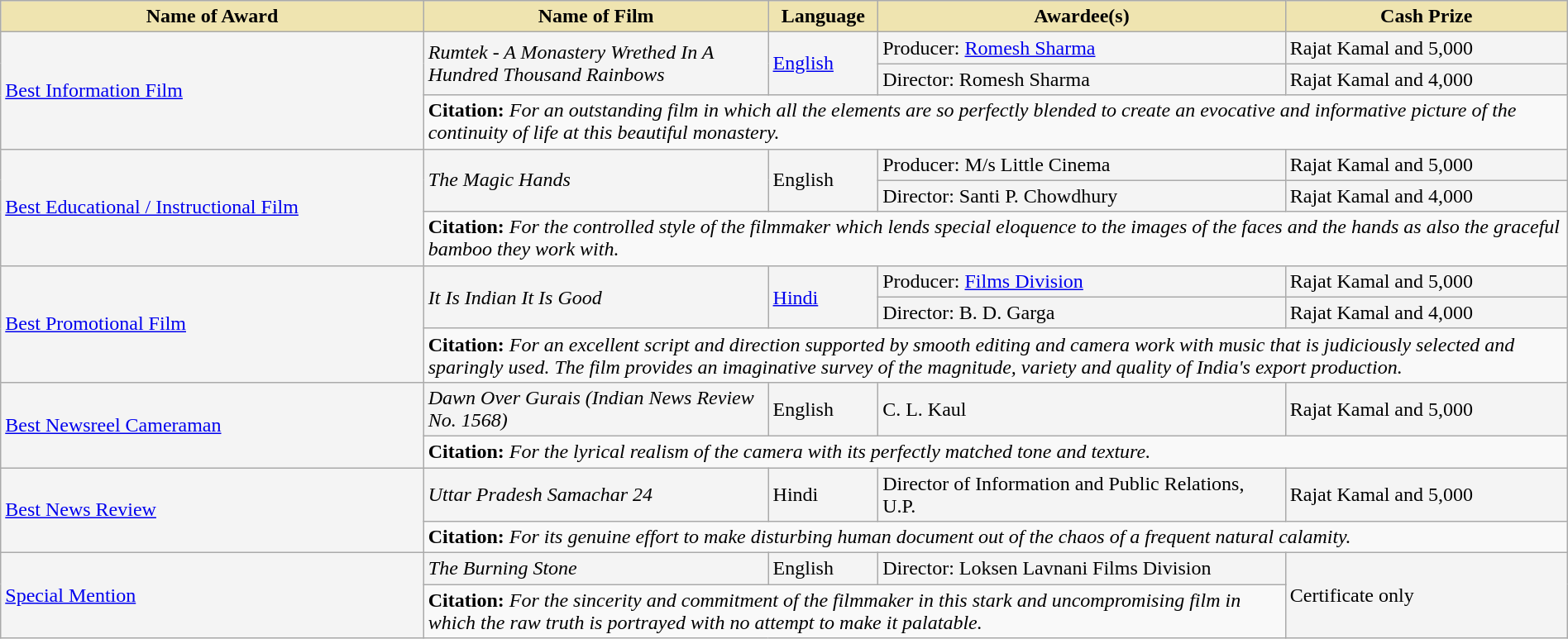<table class="wikitable" style="width:100%;">
<tr>
<th style="background-color:#EFE4B0;width:27%;">Name of Award</th>
<th style="background-color:#EFE4B0;width:22%;">Name of Film</th>
<th style="background-color:#EFE4B0;width:7%;">Language</th>
<th style="background-color:#EFE4B0;width:26%;">Awardee(s)</th>
<th style="background-color:#EFE4B0;width:18%;">Cash Prize</th>
</tr>
<tr style="background-color:#F4F4F4">
<td rowspan="3"><a href='#'>Best Information Film</a></td>
<td rowspan="2"><em>Rumtek - A Monastery Wrethed In A Hundred Thousand Rainbows</em></td>
<td rowspan="2"><a href='#'>English</a></td>
<td>Producer: <a href='#'>Romesh Sharma</a></td>
<td>Rajat Kamal and 5,000</td>
</tr>
<tr style="background-color:#F4F4F4">
<td>Director: Romesh Sharma</td>
<td>Rajat Kamal and 4,000</td>
</tr>
<tr style="background-color:#F9F9F9">
<td colspan="4"><strong>Citation:</strong> <em>For an outstanding film in which all the elements are so perfectly blended to create an evocative and informative picture of the continuity of life at this beautiful monastery.</em></td>
</tr>
<tr style="background-color:#F4F4F4">
<td rowspan="3"><a href='#'>Best Educational / Instructional Film</a></td>
<td rowspan="2"><em>The Magic Hands</em></td>
<td rowspan="2">English</td>
<td>Producer: M/s Little Cinema</td>
<td>Rajat Kamal and 5,000</td>
</tr>
<tr style="background-color:#F4F4F4">
<td>Director: Santi P. Chowdhury</td>
<td>Rajat Kamal and 4,000</td>
</tr>
<tr style="background-color:#F9F9F9">
<td colspan="4"><strong>Citation:</strong> <em>For the controlled style of the filmmaker which lends special eloquence to the images of the faces and the hands as also the graceful bamboo they work with.</em></td>
</tr>
<tr style="background-color:#F4F4F4">
<td rowspan="3"><a href='#'>Best Promotional Film</a></td>
<td rowspan="2"><em>It Is Indian It Is Good</em></td>
<td rowspan="2"><a href='#'>Hindi</a></td>
<td>Producer: <a href='#'>Films Division</a></td>
<td>Rajat Kamal and 5,000</td>
</tr>
<tr style="background-color:#F4F4F4">
<td>Director: B. D. Garga</td>
<td>Rajat Kamal and 4,000</td>
</tr>
<tr style="background-color:#F9F9F9">
<td colspan="4"><strong>Citation:</strong> <em>For an excellent script and direction supported by smooth editing and camera work with music that is judiciously selected and sparingly used. The film provides an imaginative survey of the magnitude, variety and quality of India's export production.</em></td>
</tr>
<tr style="background-color:#F4F4F4">
<td rowspan="2"><a href='#'>Best Newsreel Cameraman</a></td>
<td><em>Dawn Over Gurais (Indian News Review No. 1568)</em></td>
<td>English</td>
<td>C. L. Kaul</td>
<td>Rajat Kamal and 5,000</td>
</tr>
<tr style="background-color:#F9F9F9">
<td colspan="4"><strong>Citation:</strong> <em>For the lyrical realism of the camera with its perfectly matched tone and texture.</em></td>
</tr>
<tr style="background-color:#F4F4F4">
<td rowspan="2"><a href='#'>Best News Review</a></td>
<td><em>Uttar Pradesh Samachar 24</em></td>
<td>Hindi</td>
<td>Director of Information and Public Relations, U.P.</td>
<td>Rajat Kamal and 5,000</td>
</tr>
<tr style="background-color:#F9F9F9">
<td colspan="4"><strong>Citation:</strong> <em>For its genuine effort to make disturbing human document out of the chaos of a frequent natural calamity.</em></td>
</tr>
<tr style="background-color:#F4F4F4">
<td rowspan="2"><a href='#'>Special Mention</a></td>
<td><em>The Burning Stone</em></td>
<td>English</td>
<td>Director: Loksen Lavnani  Films Division</td>
<td rowspan="4">Certificate only</td>
</tr>
<tr style="background-color:#F9F9F9">
<td colspan="3"><strong>Citation:</strong> <em>For the sincerity and commitment of the filmmaker in this stark and uncompromising film in which the raw truth is portrayed with no attempt to make it palatable.</em></td>
</tr>
</table>
